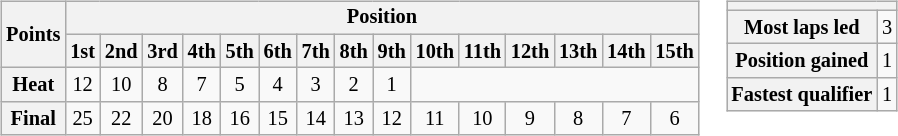<table>
<tr>
<td><br><table class="wikitable" style="font-size:85%; text-align:center">
<tr>
<th rowspan=2>Points</th>
<th colspan=28>Position</th>
</tr>
<tr>
<th>1st</th>
<th>2nd</th>
<th>3rd</th>
<th>4th</th>
<th>5th</th>
<th>6th</th>
<th>7th</th>
<th>8th</th>
<th>9th</th>
<th>10th</th>
<th>11th</th>
<th>12th</th>
<th>13th</th>
<th>14th</th>
<th>15th</th>
</tr>
<tr>
<th>Heat</th>
<td>12</td>
<td>10</td>
<td>8</td>
<td>7</td>
<td>5</td>
<td>4</td>
<td>3</td>
<td>2</td>
<td>1</td>
<td colspan=7></td>
</tr>
<tr>
<th>Final</th>
<td>25</td>
<td>22</td>
<td>20</td>
<td>18</td>
<td>16</td>
<td>15</td>
<td>14</td>
<td>13</td>
<td>12</td>
<td>11</td>
<td>10</td>
<td>9</td>
<td>8</td>
<td>7</td>
<td>6</td>
</tr>
</table>
</td>
<td style="vertical-align:top;"><br><table style="margin-right:0; font-size:85%; text-align:center;" class="wikitable">
<tr>
<th colspan=2></th>
</tr>
<tr>
<th>Most laps led</th>
<td>3</td>
</tr>
<tr>
<th>Position gained</th>
<td>1</td>
</tr>
<tr>
<th>Fastest qualifier</th>
<td>1</td>
</tr>
</table>
</td>
</tr>
</table>
